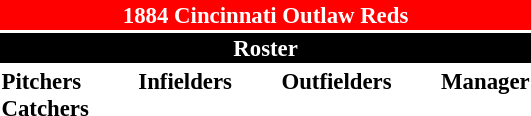<table class="toccolours" style="font-size: 95%;">
<tr>
<th colspan="10" style="background-color: red; color: white; text-align: center;">1884 Cincinnati Outlaw Reds</th>
</tr>
<tr>
<td colspan="10" style="background-color: black; color: white; text-align: center;"><strong>Roster</strong></td>
</tr>
<tr>
<td valign="top"><strong>Pitchers</strong><br>

<strong>Catchers</strong>




</td>
<td width="25px"></td>
<td valign="top"><strong>Infielders</strong><br>








</td>
<td width="25px"></td>
<td valign="top"><strong>Outfielders</strong><br>




</td>
<td width="25px"></td>
<td valign="top"><strong>Manager</strong><br>
</td>
</tr>
</table>
